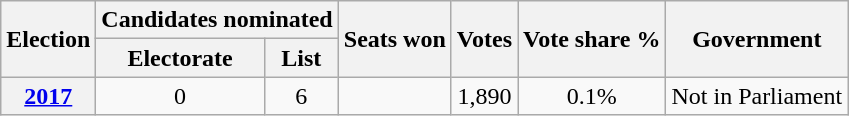<table class=wikitable>
<tr>
<th rowspan=2>Election</th>
<th colspan=2>Candidates nominated</th>
<th rowspan=2>Seats won</th>
<th rowspan=2>Votes</th>
<th rowspan=2>Vote share %</th>
<th rowspan=2>Government</th>
</tr>
<tr align="center">
<th>Electorate</th>
<th>List</th>
</tr>
<tr align="center">
<th><a href='#'>2017</a></th>
<td>0</td>
<td>6</td>
<td></td>
<td>1,890</td>
<td>0.1%</td>
<td>Not in Parliament</td>
</tr>
</table>
